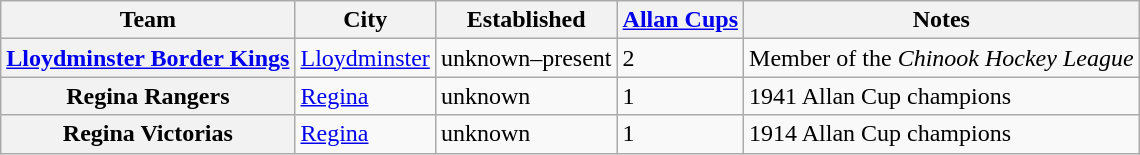<table class="wikitable sortable plainrowheaders">
<tr>
<th scope="col">Team</th>
<th scope="col">City</th>
<th scope="col">Established</th>
<th scope="col"><a href='#'>Allan Cups</a></th>
<th scope="col">Notes</th>
</tr>
<tr>
<th scope="row"><a href='#'>Lloydminster Border Kings</a></th>
<td><a href='#'>Lloydminster</a></td>
<td>unknown–present</td>
<td>2</td>
<td>Member of the <em>Chinook Hockey League</em></td>
</tr>
<tr>
<th scope="row">Regina Rangers</th>
<td><a href='#'>Regina</a></td>
<td>unknown</td>
<td>1</td>
<td>1941 Allan Cup champions</td>
</tr>
<tr>
<th scope="row">Regina Victorias</th>
<td><a href='#'>Regina</a></td>
<td>unknown</td>
<td>1</td>
<td>1914 Allan Cup champions</td>
</tr>
</table>
